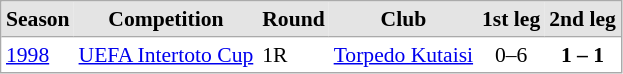<table cellspacing="0" cellpadding="3" style="border:1px solid #AAAAAA;font-size:90%">
<tr bgcolor="#E4E4E4">
<th style="border-bottom:1px solid #AAAAAA">Season</th>
<th style="border-bottom:1px solid #AAAAAA">Competition</th>
<th style="border-bottom:1px solid #AAAAAA">Round</th>
<th style="border-bottom:1px solid #AAAAAA">Club</th>
<th style="border-bottom:1px solid #AAAAAA" align="center">1st leg</th>
<th style="border-bottom:1px solid #AAAAAA" align="center">2nd leg</th>
</tr>
<tr style="background:#FFFFFF;">
<td><a href='#'>1998</a></td>
<td><a href='#'>UEFA Intertoto Cup</a></td>
<td>1R</td>
<td> <a href='#'>Torpedo Kutaisi</a></td>
<td align="center">0–6</td>
<td align="center"><strong>1 – 1</strong></td>
</tr>
</table>
